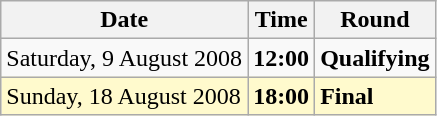<table class="wikitable">
<tr>
<th>Date</th>
<th>Time</th>
<th>Round</th>
</tr>
<tr>
<td>Saturday, 9 August 2008</td>
<td><strong>12:00</strong></td>
<td><strong>Qualifying</strong></td>
</tr>
<tr style=background:lemonchiffon>
<td>Sunday, 18 August 2008</td>
<td><strong>18:00</strong></td>
<td><strong>Final</strong></td>
</tr>
</table>
